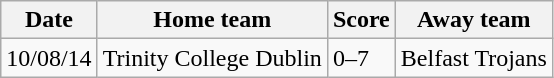<table class="wikitable">
<tr>
<th>Date</th>
<th>Home team</th>
<th>Score</th>
<th>Away team</th>
</tr>
<tr>
<td>10/08/14</td>
<td>Trinity College Dublin</td>
<td>0–7</td>
<td>Belfast Trojans</td>
</tr>
</table>
